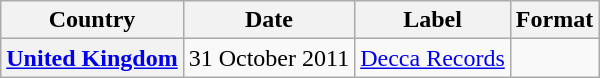<table class="wikitable plainrowheaders" style="text-align:center;">
<tr>
<th>Country</th>
<th>Date</th>
<th>Label</th>
<th>Format</th>
</tr>
<tr>
<th scope="row"><a href='#'>United Kingdom</a></th>
<td>31 October 2011</td>
<td><a href='#'>Decca Records</a></td>
<td></td>
</tr>
</table>
